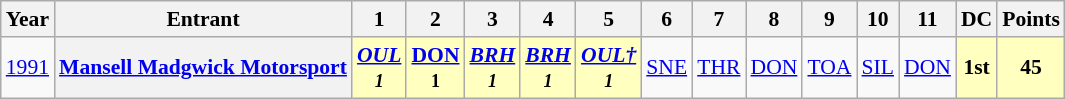<table class="wikitable" style="text-align:center; font-size:90%">
<tr>
<th>Year</th>
<th>Entrant</th>
<th>1</th>
<th>2</th>
<th>3</th>
<th>4</th>
<th>5</th>
<th>6</th>
<th>7</th>
<th>8</th>
<th>9</th>
<th>10</th>
<th>11</th>
<th>DC</th>
<th>Points</th>
</tr>
<tr>
<td><a href='#'>1991</a></td>
<th><a href='#'>Mansell Madgwick Motorsport</a></th>
<td style="background:#FFFFBF;"><a href='#'><strong><em>OUL</em></strong></a><br><small><strong><em>1</em></strong></small></td>
<td style="background:#FFFFBF;"><a href='#'><strong>DON</strong></a><br><small><strong>1</strong></small></td>
<td style="background:#FFFFBF;"><a href='#'><strong><em>BRH</em></strong></a><br><small><strong><em>1</em></strong></small></td>
<td style="background:#FFFFBF;"><a href='#'><strong><em>BRH</em></strong></a><br><small><strong><em>1</em></strong></small></td>
<td style="background:#FFFFBF;"><a href='#'><strong><em>OUL†</em></strong></a><br><small><strong><em>1</em></strong></small></td>
<td><a href='#'>SNE</a></td>
<td><a href='#'>THR</a></td>
<td><a href='#'>DON</a></td>
<td><a href='#'>TOA</a></td>
<td><a href='#'>SIL</a></td>
<td><a href='#'>DON</a></td>
<td style="background:#FFFFBF;"><strong>1st</strong></td>
<td style="background:#FFFFBF;"><strong>45</strong></td>
</tr>
</table>
